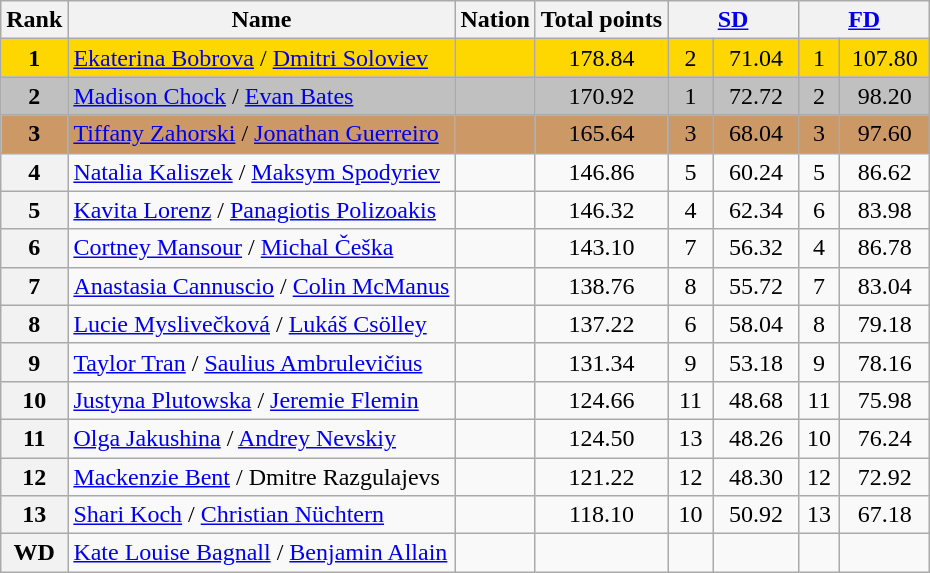<table class="wikitable sortable">
<tr>
<th>Rank</th>
<th>Name</th>
<th>Nation</th>
<th>Total points</th>
<th colspan="2" width="80px"><a href='#'>SD</a></th>
<th colspan="2" width="80px"><a href='#'>FD</a></th>
</tr>
<tr bgcolor="gold">
<td align="center"><strong>1</strong></td>
<td><a href='#'>Ekaterina Bobrova</a> / <a href='#'>Dmitri Soloviev</a></td>
<td></td>
<td align="center">178.84</td>
<td align="center">2</td>
<td align="center">71.04</td>
<td align="center">1</td>
<td align="center">107.80</td>
</tr>
<tr bgcolor="silver">
<td align="center"><strong>2</strong></td>
<td><a href='#'>Madison Chock</a> / <a href='#'>Evan Bates</a></td>
<td></td>
<td align="center">170.92</td>
<td align="center">1</td>
<td align="center">72.72</td>
<td align="center">2</td>
<td align="center">98.20</td>
</tr>
<tr bgcolor="cc9966">
<td align="center"><strong>3</strong></td>
<td><a href='#'>Tiffany Zahorski</a> / <a href='#'>Jonathan Guerreiro</a></td>
<td></td>
<td align="center">165.64</td>
<td align="center">3</td>
<td align="center">68.04</td>
<td align="center">3</td>
<td align="center">97.60</td>
</tr>
<tr>
<th>4</th>
<td><a href='#'>Natalia Kaliszek</a> / <a href='#'>Maksym Spodyriev</a></td>
<td></td>
<td align="center">146.86</td>
<td align="center">5</td>
<td align="center">60.24</td>
<td align="center">5</td>
<td align="center">86.62</td>
</tr>
<tr>
<th>5</th>
<td><a href='#'>Kavita Lorenz</a> / <a href='#'>Panagiotis Polizoakis</a></td>
<td></td>
<td align="center">146.32</td>
<td align="center">4</td>
<td align="center">62.34</td>
<td align="center">6</td>
<td align="center">83.98</td>
</tr>
<tr>
<th>6</th>
<td><a href='#'>Cortney Mansour</a> / <a href='#'>Michal Češka</a></td>
<td></td>
<td align="center">143.10</td>
<td align="center">7</td>
<td align="center">56.32</td>
<td align="center">4</td>
<td align="center">86.78</td>
</tr>
<tr>
<th>7</th>
<td><a href='#'>Anastasia Cannuscio</a> / <a href='#'>Colin McManus</a></td>
<td></td>
<td align="center">138.76</td>
<td align="center">8</td>
<td align="center">55.72</td>
<td align="center">7</td>
<td align="center">83.04</td>
</tr>
<tr>
<th>8</th>
<td><a href='#'>Lucie Myslivečková</a> / <a href='#'>Lukáš Csölley</a></td>
<td></td>
<td align="center">137.22</td>
<td align="center">6</td>
<td align="center">58.04</td>
<td align="center">8</td>
<td align="center">79.18</td>
</tr>
<tr>
<th>9</th>
<td><a href='#'>Taylor Tran</a> / <a href='#'>Saulius Ambrulevičius</a></td>
<td></td>
<td align="center">131.34</td>
<td align="center">9</td>
<td align="center">53.18</td>
<td align="center">9</td>
<td align="center">78.16</td>
</tr>
<tr>
<th>10</th>
<td><a href='#'>Justyna Plutowska</a> / <a href='#'>Jeremie Flemin</a></td>
<td></td>
<td align="center">124.66</td>
<td align="center">11</td>
<td align="center">48.68</td>
<td align="center">11</td>
<td align="center">75.98</td>
</tr>
<tr>
<th>11</th>
<td><a href='#'>Olga Jakushina</a> / <a href='#'>Andrey Nevskiy</a></td>
<td></td>
<td align="center">124.50</td>
<td align="center">13</td>
<td align="center">48.26</td>
<td align="center">10</td>
<td align="center">76.24</td>
</tr>
<tr>
<th>12</th>
<td><a href='#'>Mackenzie Bent</a> / Dmitre Razgulajevs</td>
<td></td>
<td align="center">121.22</td>
<td align="center">12</td>
<td align="center">48.30</td>
<td align="center">12</td>
<td align="center">72.92</td>
</tr>
<tr>
<th>13</th>
<td><a href='#'>Shari Koch</a> / <a href='#'>Christian Nüchtern</a></td>
<td></td>
<td align="center">118.10</td>
<td align="center">10</td>
<td align="center">50.92</td>
<td align="center">13</td>
<td align="center">67.18</td>
</tr>
<tr>
<th>WD</th>
<td><a href='#'>Kate Louise Bagnall</a> / <a href='#'>Benjamin Allain</a></td>
<td></td>
<td></td>
<td></td>
<td></td>
<td></td>
<td></td>
</tr>
</table>
